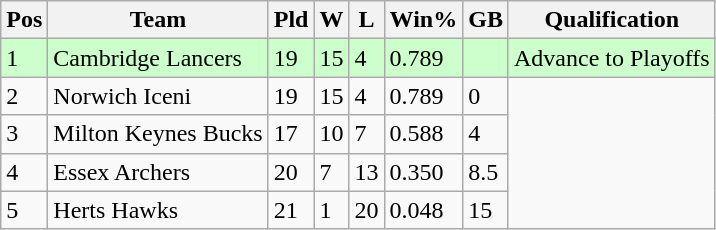<table class="wikitable">
<tr>
<th>Pos</th>
<th>Team</th>
<th>Pld</th>
<th>W</th>
<th>L</th>
<th>Win%</th>
<th>GB</th>
<th>Qualification</th>
</tr>
<tr style="background:#ccffcc;">
<td>1</td>
<td>Cambridge Lancers</td>
<td>19</td>
<td>15</td>
<td>4</td>
<td>0.789</td>
<td></td>
<td>Advance to Playoffs</td>
</tr>
<tr>
<td>2</td>
<td>Norwich Iceni</td>
<td>19</td>
<td>15</td>
<td>4</td>
<td>0.789</td>
<td>0</td>
<td rowspan="4"></td>
</tr>
<tr>
<td>3</td>
<td>Milton Keynes Bucks</td>
<td>17</td>
<td>10</td>
<td>7</td>
<td>0.588</td>
<td>4</td>
</tr>
<tr>
<td>4</td>
<td>Essex Archers</td>
<td>20</td>
<td>7</td>
<td>13</td>
<td>0.350</td>
<td>8.5</td>
</tr>
<tr>
<td>5</td>
<td>Herts Hawks</td>
<td>21</td>
<td>1</td>
<td>20</td>
<td>0.048</td>
<td>15</td>
</tr>
</table>
